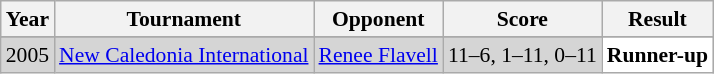<table class="sortable wikitable" style="font-size: 90%;">
<tr>
<th>Year</th>
<th>Tournament</th>
<th>Opponent</th>
<th>Score</th>
<th>Result</th>
</tr>
<tr>
</tr>
<tr style="background:#D5D5D5">
<td align="center">2005</td>
<td align="left"><a href='#'>New Caledonia International</a></td>
<td align="left"> <a href='#'>Renee Flavell</a></td>
<td align="left">11–6, 1–11, 0–11</td>
<td style="text-align:left; background:white"> <strong>Runner-up</strong></td>
</tr>
</table>
